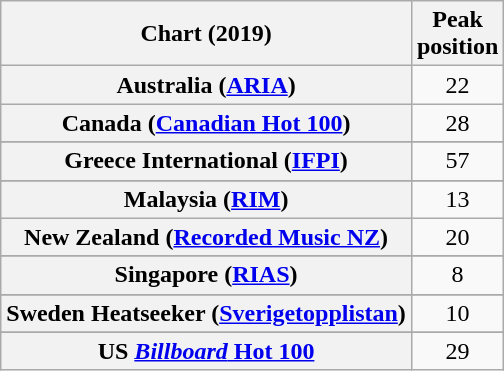<table class="wikitable sortable plainrowheaders" style="text-align:center">
<tr>
<th scope="col">Chart (2019)</th>
<th scope="col">Peak<br>position</th>
</tr>
<tr>
<th scope="row">Australia (<a href='#'>ARIA</a>)</th>
<td>22</td>
</tr>
<tr>
<th scope="row">Canada (<a href='#'>Canadian Hot 100</a>)</th>
<td>28</td>
</tr>
<tr>
</tr>
<tr>
<th scope="row">Greece International (<a href='#'>IFPI</a>)</th>
<td>57</td>
</tr>
<tr>
</tr>
<tr>
<th scope="row">Malaysia (<a href='#'>RIM</a>)</th>
<td>13</td>
</tr>
<tr>
<th scope="row">New Zealand (<a href='#'>Recorded Music NZ</a>)</th>
<td>20</td>
</tr>
<tr>
</tr>
<tr>
</tr>
<tr>
<th scope="row">Singapore (<a href='#'>RIAS</a>)</th>
<td>8</td>
</tr>
<tr>
</tr>
<tr>
<th scope="row">Sweden Heatseeker (<a href='#'>Sverigetopplistan</a>)</th>
<td>10</td>
</tr>
<tr>
</tr>
<tr>
<th scope="row">US <a href='#'><em>Billboard</em> Hot 100</a></th>
<td>29</td>
</tr>
</table>
